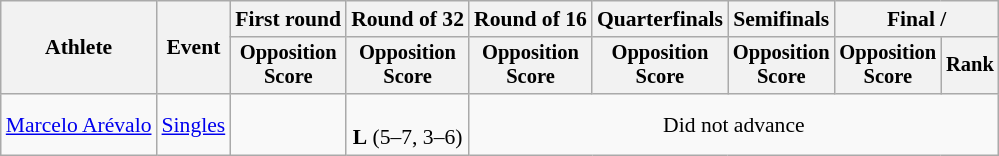<table class=wikitable style="font-size:90%">
<tr>
<th rowspan="2">Athlete</th>
<th rowspan="2">Event</th>
<th>First round</th>
<th>Round of 32</th>
<th>Round of 16</th>
<th>Quarterfinals</th>
<th>Semifinals</th>
<th colspan=2>Final / </th>
</tr>
<tr style="font-size:95%">
<th>Opposition<br>Score</th>
<th>Opposition<br>Score</th>
<th>Opposition<br>Score</th>
<th>Opposition<br>Score</th>
<th>Opposition<br>Score</th>
<th>Opposition<br>Score</th>
<th>Rank</th>
</tr>
<tr align=center>
<td align=left><a href='#'>Marcelo Arévalo</a></td>
<td align=left><a href='#'>Singles</a></td>
<td></td>
<td><br><strong>L</strong> (5–7, 3–6)</td>
<td colspan=5>Did not advance</td>
</tr>
</table>
